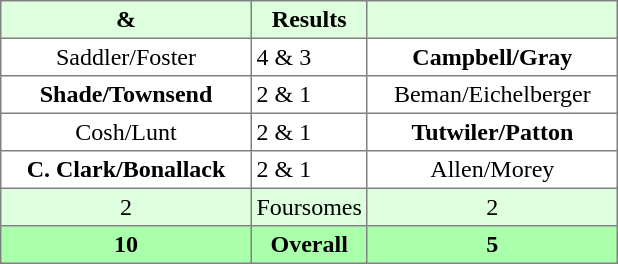<table border="1" cellpadding="3" style="border-collapse:collapse; text-align:center;">
<tr style="background:#ddffdd;">
<th width=160> & </th>
<th>Results</th>
<th width=160></th>
</tr>
<tr>
<td>Saddler/Foster</td>
<td align=left> 4 & 3</td>
<td><strong>Campbell/Gray</strong></td>
</tr>
<tr>
<td><strong>Shade/Townsend</strong></td>
<td align=left> 2 & 1</td>
<td>Beman/Eichelberger</td>
</tr>
<tr>
<td>Cosh/Lunt</td>
<td align=left> 2 & 1</td>
<td><strong>Tutwiler/Patton</strong></td>
</tr>
<tr>
<td><strong>C. Clark/Bonallack</strong></td>
<td align=left> 2 & 1</td>
<td>Allen/Morey</td>
</tr>
<tr style="background:#ddffdd;">
<td>2</td>
<td>Foursomes</td>
<td>2</td>
</tr>
<tr style="background:#aaffaa;">
<th>10</th>
<th>Overall</th>
<th>5</th>
</tr>
</table>
